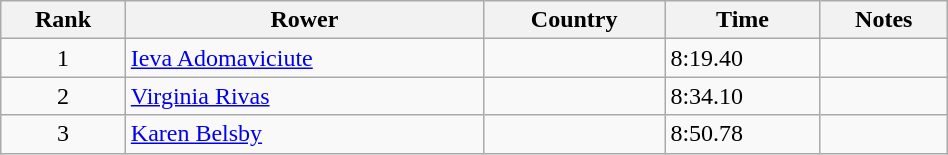<table class="wikitable" width=50%>
<tr>
<th>Rank</th>
<th>Rower</th>
<th>Country</th>
<th>Time</th>
<th>Notes</th>
</tr>
<tr>
<td align="center">1</td>
<td><a href='#'>Ieva Adomaviciute</a></td>
<td></td>
<td>8:19.40</td>
<td></td>
</tr>
<tr>
<td align="center">2</td>
<td><a href='#'>Virginia Rivas</a></td>
<td></td>
<td>8:34.10</td>
<td></td>
</tr>
<tr>
<td align="center">3</td>
<td><a href='#'>Karen Belsby</a></td>
<td></td>
<td>8:50.78</td>
<td></td>
</tr>
</table>
